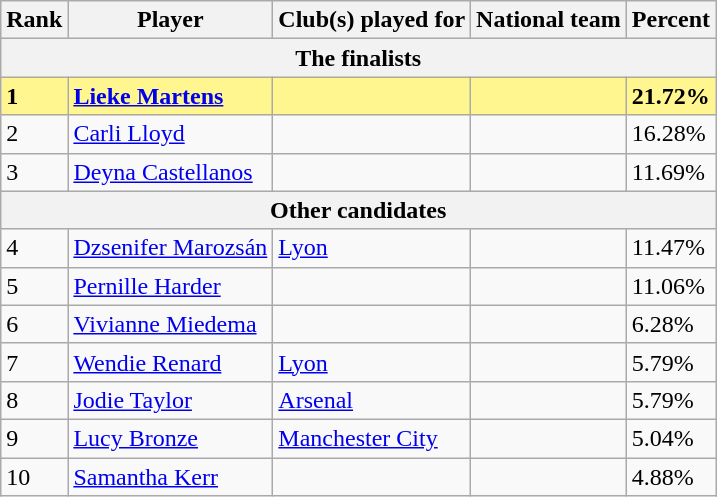<table class="wikitable">
<tr>
<th>Rank</th>
<th>Player</th>
<th>Club(s) played for</th>
<th>National team</th>
<th>Percent</th>
</tr>
<tr>
<th colspan="5">The finalists</th>
</tr>
<tr style="background-color: #FFF68F; font-weight: bold;">
<td>1</td>
<td><a href='#'>Lieke Martens</a></td>
<td></td>
<td></td>
<td>21.72%</td>
</tr>
<tr>
<td>2</td>
<td><a href='#'>Carli Lloyd</a></td>
<td></td>
<td></td>
<td>16.28%</td>
</tr>
<tr>
<td>3</td>
<td><a href='#'>Deyna Castellanos</a></td>
<td></td>
<td></td>
<td>11.69%</td>
</tr>
<tr>
<th colspan="5">Other candidates</th>
</tr>
<tr>
<td>4</td>
<td><a href='#'>Dzsenifer Marozsán</a></td>
<td> <a href='#'>Lyon</a></td>
<td></td>
<td>11.47%</td>
</tr>
<tr>
<td>5</td>
<td><a href='#'>Pernille Harder</a></td>
<td></td>
<td></td>
<td>11.06%</td>
</tr>
<tr>
<td>6</td>
<td><a href='#'>Vivianne Miedema</a></td>
<td></td>
<td></td>
<td>6.28%</td>
</tr>
<tr>
<td>7</td>
<td><a href='#'>Wendie Renard</a></td>
<td> <a href='#'>Lyon</a></td>
<td></td>
<td>5.79%</td>
</tr>
<tr>
<td>8</td>
<td><a href='#'>Jodie Taylor</a></td>
<td> <a href='#'>Arsenal</a></td>
<td></td>
<td>5.79%</td>
</tr>
<tr>
<td>9</td>
<td><a href='#'>Lucy Bronze</a></td>
<td> <a href='#'>Manchester City</a></td>
<td></td>
<td>5.04%</td>
</tr>
<tr>
<td>10</td>
<td><a href='#'>Samantha Kerr</a></td>
<td></td>
<td></td>
<td>4.88%</td>
</tr>
</table>
